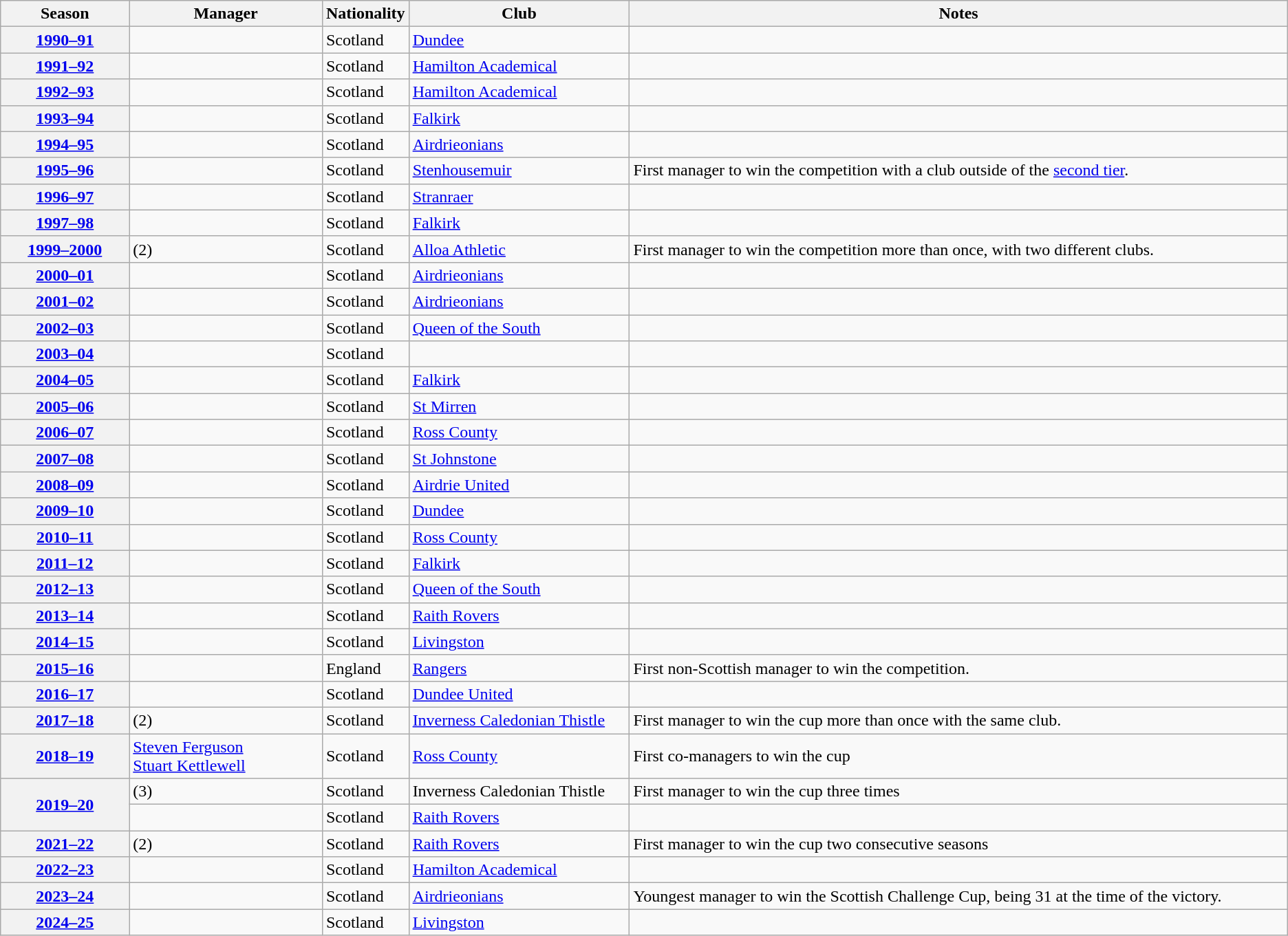<table class="sortable plainrowheaders wikitable">
<tr>
<th scope=col width=10%>Season</th>
<th scope=col width=15%>Manager</th>
<th scope=col width=5%>Nationality</th>
<th scope=col>Club</th>
<th scope=col>Notes</th>
</tr>
<tr>
<th scope=row style=text-align:center><a href='#'>1990–91</a></th>
<td></td>
<td>Scotland</td>
<td><a href='#'>Dundee</a></td>
<td></td>
</tr>
<tr>
<th scope=row style=text-align:center><a href='#'>1991–92</a></th>
<td></td>
<td>Scotland</td>
<td><a href='#'>Hamilton Academical</a></td>
<td></td>
</tr>
<tr>
<th scope=row style=text-align:center><a href='#'>1992–93</a></th>
<td></td>
<td>Scotland</td>
<td><a href='#'>Hamilton Academical</a></td>
<td></td>
</tr>
<tr>
<th scope=row style=text-align:center><a href='#'>1993–94</a></th>
<td></td>
<td>Scotland</td>
<td><a href='#'>Falkirk</a></td>
<td></td>
</tr>
<tr>
<th scope=row style=text-align:center><a href='#'>1994–95</a></th>
<td></td>
<td>Scotland</td>
<td><a href='#'>Airdrieonians</a></td>
<td></td>
</tr>
<tr>
<th scope=row style=text-align:center><a href='#'>1995–96</a></th>
<td></td>
<td>Scotland</td>
<td><a href='#'>Stenhousemuir</a></td>
<td>First manager to win the competition with a club outside of the <a href='#'>second tier</a>.</td>
</tr>
<tr>
<th scope=row style=text-align:center><a href='#'>1996–97</a></th>
<td></td>
<td>Scotland</td>
<td><a href='#'>Stranraer</a></td>
<td></td>
</tr>
<tr>
<th scope=row style=text-align:center><a href='#'>1997–98</a></th>
<td></td>
<td>Scotland</td>
<td><a href='#'>Falkirk</a></td>
<td></td>
</tr>
<tr>
<th scope=row style=text-align:center><a href='#'>1999–2000</a></th>
<td> (2)</td>
<td>Scotland</td>
<td><a href='#'>Alloa Athletic</a></td>
<td>First manager to win the competition more than once, with two different clubs.</td>
</tr>
<tr>
<th scope=row style=text-align:center><a href='#'>2000–01</a></th>
<td></td>
<td>Scotland</td>
<td><a href='#'>Airdrieonians</a></td>
<td></td>
</tr>
<tr>
<th scope=row style=text-align:center><a href='#'>2001–02</a></th>
<td></td>
<td>Scotland</td>
<td><a href='#'>Airdrieonians</a></td>
<td></td>
</tr>
<tr>
<th scope=row style=text-align:center><a href='#'>2002–03</a></th>
<td></td>
<td>Scotland</td>
<td><a href='#'>Queen of the South</a></td>
<td></td>
</tr>
<tr>
<th scope=row style=text-align:center><a href='#'>2003–04</a></th>
<td></td>
<td>Scotland</td>
<td></td>
<td></td>
</tr>
<tr>
<th scope=row style=text-align:center><a href='#'>2004–05</a></th>
<td></td>
<td>Scotland</td>
<td><a href='#'>Falkirk</a></td>
<td></td>
</tr>
<tr>
<th scope=row style=text-align:center><a href='#'>2005–06</a></th>
<td></td>
<td>Scotland</td>
<td><a href='#'>St Mirren</a></td>
<td></td>
</tr>
<tr>
<th scope=row style=text-align:center><a href='#'>2006–07</a></th>
<td></td>
<td>Scotland</td>
<td><a href='#'>Ross County</a></td>
<td></td>
</tr>
<tr>
<th scope=row style=text-align:center><a href='#'>2007–08</a></th>
<td></td>
<td>Scotland</td>
<td><a href='#'>St Johnstone</a></td>
<td></td>
</tr>
<tr>
<th scope=row style=text-align:center><a href='#'>2008–09</a></th>
<td></td>
<td>Scotland</td>
<td><a href='#'>Airdrie United</a></td>
<td></td>
</tr>
<tr>
<th scope=row style=text-align:center><a href='#'>2009–10</a></th>
<td></td>
<td>Scotland</td>
<td><a href='#'>Dundee</a></td>
<td></td>
</tr>
<tr>
<th scope=row style=text-align:center><a href='#'>2010–11</a></th>
<td></td>
<td>Scotland</td>
<td><a href='#'>Ross County</a></td>
<td></td>
</tr>
<tr>
<th scope=row style=text-align:center><a href='#'>2011–12</a></th>
<td></td>
<td>Scotland</td>
<td><a href='#'>Falkirk</a></td>
<td></td>
</tr>
<tr>
<th scope=row style=text-align:center><a href='#'>2012–13</a></th>
<td></td>
<td>Scotland</td>
<td><a href='#'>Queen of the South</a></td>
<td></td>
</tr>
<tr>
<th scope=row style=text-align:center><a href='#'>2013–14</a></th>
<td></td>
<td>Scotland</td>
<td><a href='#'>Raith Rovers</a></td>
<td></td>
</tr>
<tr>
<th scope=row style=text-align:center><a href='#'>2014–15</a></th>
<td></td>
<td>Scotland</td>
<td><a href='#'>Livingston</a></td>
<td></td>
</tr>
<tr>
<th scope=row style=text-align:center><a href='#'>2015–16</a></th>
<td></td>
<td>England</td>
<td><a href='#'>Rangers</a></td>
<td>First non-Scottish manager to win the competition.</td>
</tr>
<tr>
<th scope=row style=text-align:center><a href='#'>2016–17</a></th>
<td></td>
<td>Scotland</td>
<td><a href='#'>Dundee United</a></td>
<td></td>
</tr>
<tr>
<th scope=row style=text-align:center><a href='#'>2017–18</a></th>
<td> (2)</td>
<td>Scotland</td>
<td><a href='#'>Inverness Caledonian Thistle</a></td>
<td>First manager to win the cup more than once with the same club.</td>
</tr>
<tr>
<th scope=row style=text-align:center><a href='#'>2018–19</a></th>
<td><a href='#'>Steven Ferguson</a><br><a href='#'>Stuart Kettlewell</a></td>
<td>Scotland</td>
<td><a href='#'>Ross County</a></td>
<td>First co-managers to win the cup</td>
</tr>
<tr>
<th scope=row style=text-align:center rowspan="2"><a href='#'>2019–20</a></th>
<td> (3)</td>
<td>Scotland</td>
<td>Inverness Caledonian Thistle</td>
<td>First manager to win the cup three times</td>
</tr>
<tr>
<td></td>
<td>Scotland</td>
<td><a href='#'>Raith Rovers</a></td>
<td></td>
</tr>
<tr>
<th scope=row style=text-align:center><a href='#'>2021–22</a></th>
<td> (2)</td>
<td>Scotland</td>
<td><a href='#'>Raith Rovers</a></td>
<td>First manager to win the cup two consecutive seasons</td>
</tr>
<tr>
<th scope=row style=text-align:center><a href='#'>2022–23</a></th>
<td></td>
<td>Scotland</td>
<td><a href='#'>Hamilton Academical</a></td>
<td></td>
</tr>
<tr>
<th scope=row style=text-align:center><a href='#'>2023–24</a></th>
<td></td>
<td>Scotland</td>
<td><a href='#'>Airdrieonians</a></td>
<td>Youngest manager to win the Scottish Challenge Cup, being 31 at the time of the victory.</td>
</tr>
<tr>
<th scope=row style=text-align:center><a href='#'>2024–25</a></th>
<td></td>
<td>Scotland</td>
<td><a href='#'>Livingston</a></td>
<td></td>
</tr>
</table>
